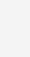<table cellpadding=10 border="0" align=center>
<tr>
<td bgcolor=#f4f4f4><br></td>
</tr>
</table>
